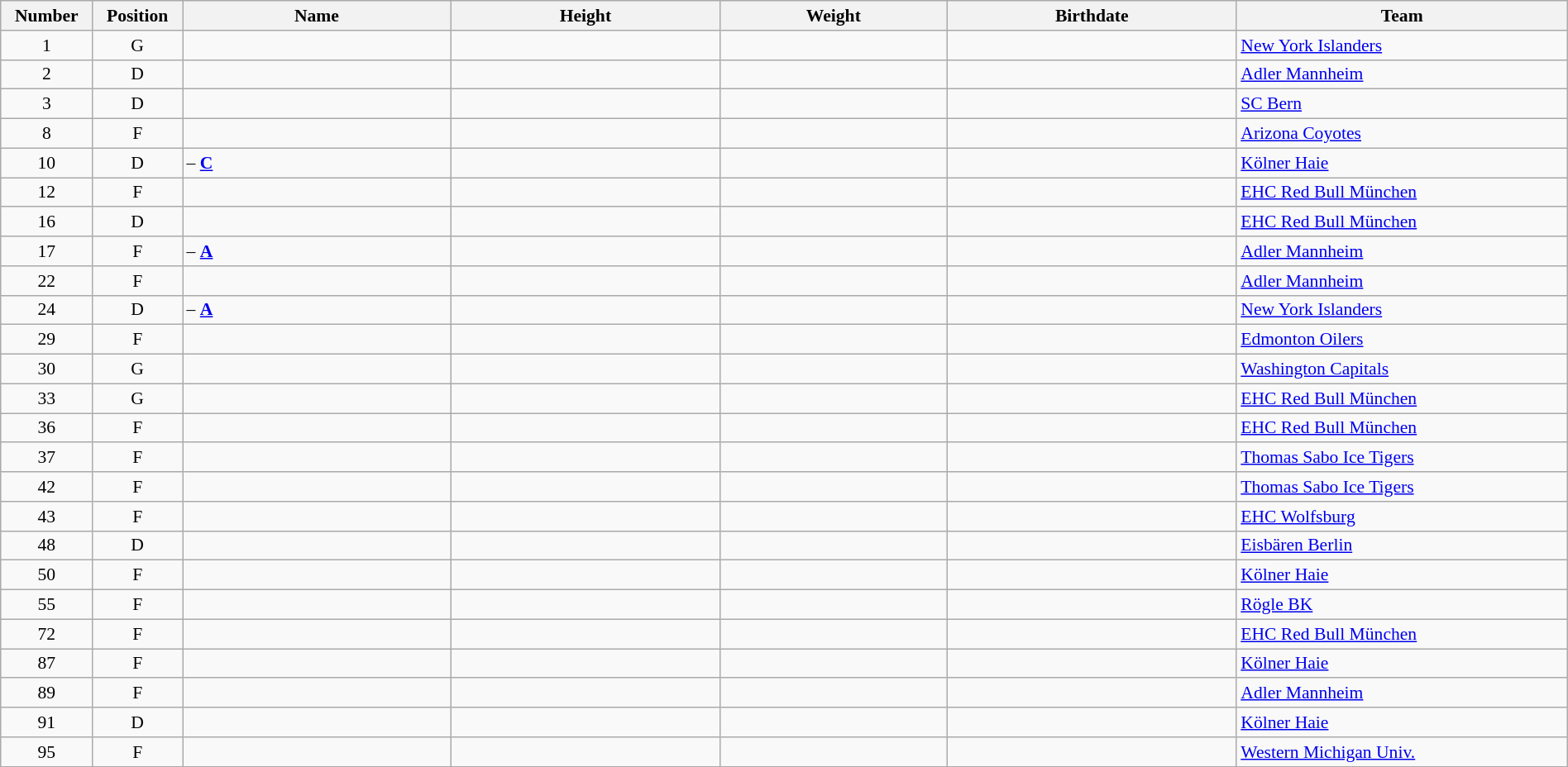<table width="100%" class="wikitable sortable" style="font-size: 90%; text-align: center;">
<tr>
<th style="width:  4%;">Number</th>
<th style="width:  4%;">Position</th>
<th style="width: 13%;">Name</th>
<th style="width: 13%;">Height</th>
<th style="width: 11%;">Weight</th>
<th style="width: 14%;">Birthdate</th>
<th style="width: 16%;">Team</th>
</tr>
<tr>
<td>1</td>
<td>G</td>
<td align=left></td>
<td></td>
<td></td>
<td></td>
<td style="text-align:left;"> <a href='#'>New York Islanders</a></td>
</tr>
<tr>
<td>2</td>
<td>D</td>
<td align=left></td>
<td></td>
<td></td>
<td></td>
<td style="text-align:left;"> <a href='#'>Adler Mannheim</a></td>
</tr>
<tr>
<td>3</td>
<td>D</td>
<td align=left></td>
<td></td>
<td></td>
<td></td>
<td style="text-align:left;"> <a href='#'>SC Bern</a></td>
</tr>
<tr>
<td>8</td>
<td>F</td>
<td align=left></td>
<td></td>
<td></td>
<td></td>
<td style="text-align:left;"> <a href='#'>Arizona Coyotes</a></td>
</tr>
<tr>
<td>10</td>
<td>D</td>
<td align=left> – <strong><a href='#'>C</a></strong></td>
<td></td>
<td></td>
<td></td>
<td style="text-align:left;"> <a href='#'>Kölner Haie</a></td>
</tr>
<tr>
<td>12</td>
<td>F</td>
<td align=left></td>
<td></td>
<td></td>
<td></td>
<td style="text-align:left;"> <a href='#'>EHC Red Bull München</a></td>
</tr>
<tr>
<td>16</td>
<td>D</td>
<td align=left></td>
<td></td>
<td></td>
<td></td>
<td style="text-align:left;"> <a href='#'>EHC Red Bull München</a></td>
</tr>
<tr>
<td>17</td>
<td>F</td>
<td align=left> – <strong><a href='#'>A</a></strong></td>
<td></td>
<td></td>
<td></td>
<td style="text-align:left;"> <a href='#'>Adler Mannheim</a></td>
</tr>
<tr>
<td>22</td>
<td>F</td>
<td align=left></td>
<td></td>
<td></td>
<td></td>
<td style="text-align:left;"> <a href='#'>Adler Mannheim</a></td>
</tr>
<tr>
<td>24</td>
<td>D</td>
<td align="left"> – <strong><a href='#'>A</a></strong></td>
<td></td>
<td></td>
<td></td>
<td style="text-align:left;"> <a href='#'>New York Islanders</a></td>
</tr>
<tr>
<td>29</td>
<td>F</td>
<td align="left"></td>
<td></td>
<td></td>
<td></td>
<td style="text-align:left;"> <a href='#'>Edmonton Oilers</a></td>
</tr>
<tr>
<td>30</td>
<td>G</td>
<td align=left></td>
<td></td>
<td></td>
<td></td>
<td style="text-align:left;"> <a href='#'>Washington Capitals</a></td>
</tr>
<tr>
<td>33</td>
<td>G</td>
<td align="left"></td>
<td></td>
<td></td>
<td></td>
<td style="text-align:left;"> <a href='#'>EHC Red Bull München</a></td>
</tr>
<tr>
<td>36</td>
<td>F</td>
<td align="left"></td>
<td></td>
<td></td>
<td></td>
<td style="text-align:left;"> <a href='#'>EHC Red Bull München</a></td>
</tr>
<tr>
<td>37</td>
<td>F</td>
<td align=left></td>
<td></td>
<td></td>
<td></td>
<td style="text-align:left;"> <a href='#'>Thomas Sabo Ice Tigers</a></td>
</tr>
<tr>
<td>42</td>
<td>F</td>
<td align=left></td>
<td></td>
<td></td>
<td></td>
<td style="text-align:left;"> <a href='#'>Thomas Sabo Ice Tigers</a></td>
</tr>
<tr>
<td>43</td>
<td>F</td>
<td align="left"></td>
<td></td>
<td></td>
<td></td>
<td style="text-align:left;"> <a href='#'>EHC Wolfsburg</a></td>
</tr>
<tr>
<td>48</td>
<td>D</td>
<td align=left></td>
<td></td>
<td></td>
<td></td>
<td style="text-align:left;"> <a href='#'>Eisbären Berlin</a></td>
</tr>
<tr>
<td>50</td>
<td>F</td>
<td align=left></td>
<td></td>
<td></td>
<td></td>
<td style="text-align:left;"> <a href='#'>Kölner Haie</a></td>
</tr>
<tr>
<td>55</td>
<td>F</td>
<td align=left></td>
<td></td>
<td></td>
<td></td>
<td style="text-align:left;"> <a href='#'>Rögle BK</a></td>
</tr>
<tr>
<td>72</td>
<td>F</td>
<td align=left></td>
<td></td>
<td></td>
<td></td>
<td style="text-align:left;"> <a href='#'>EHC Red Bull München</a></td>
</tr>
<tr>
<td>87</td>
<td>F</td>
<td align=left></td>
<td></td>
<td></td>
<td></td>
<td style="text-align:left;"> <a href='#'>Kölner Haie</a></td>
</tr>
<tr>
<td>89</td>
<td>F</td>
<td align=left></td>
<td></td>
<td></td>
<td></td>
<td style="text-align:left;"> <a href='#'>Adler Mannheim</a></td>
</tr>
<tr>
<td>91</td>
<td>D</td>
<td align=left></td>
<td></td>
<td></td>
<td></td>
<td style="text-align:left;"> <a href='#'>Kölner Haie</a></td>
</tr>
<tr>
<td>95</td>
<td>F</td>
<td align=left></td>
<td></td>
<td></td>
<td></td>
<td style="text-align:left;"> <a href='#'>Western Michigan Univ.</a></td>
</tr>
</table>
